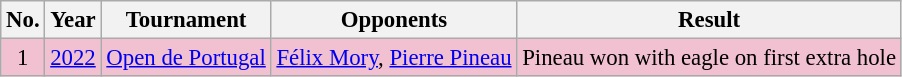<table class="wikitable" style="font-size:95%;">
<tr>
<th>No.</th>
<th>Year</th>
<th>Tournament</th>
<th>Opponents</th>
<th>Result</th>
</tr>
<tr style="background:#F2C1D1;">
<td align=center>1</td>
<td><a href='#'>2022</a></td>
<td><a href='#'>Open de Portugal</a></td>
<td> <a href='#'>Félix Mory</a>,  <a href='#'>Pierre Pineau</a></td>
<td>Pineau won with eagle on first extra hole</td>
</tr>
</table>
